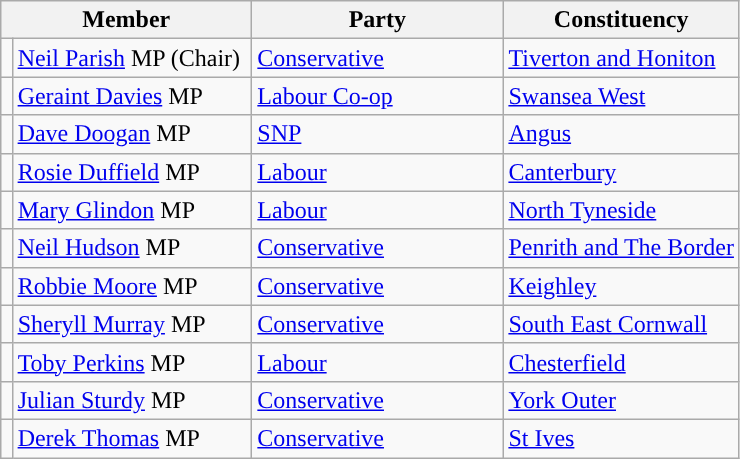<table class="wikitable">
<tr>
<th colspan="2" width="160px" valign="top">Member</th>
<th width="160px" valign="top">Party</th>
<th valign="top">Constituency</th>
</tr>
<tr>
<td></td>
<td><a href='#'>Neil Parish</a> MP (Chair)</td>
<td><a href='#'>Conservative</a></td>
<td><a href='#'>Tiverton and Honiton</a></td>
</tr>
<tr>
<td style="color:inherit;background:"></td>
<td><a href='#'>Geraint Davies</a> MP</td>
<td><a href='#'>Labour Co-op</a></td>
<td><a href='#'>Swansea West</a></td>
</tr>
<tr>
<td style="color:inherit;background:"></td>
<td><a href='#'>Dave Doogan</a> MP</td>
<td><a href='#'>SNP</a></td>
<td><a href='#'>Angus</a></td>
</tr>
<tr>
<td style="color:inherit;background:"></td>
<td><a href='#'>Rosie Duffield</a> MP</td>
<td><a href='#'>Labour</a></td>
<td><a href='#'>Canterbury</a></td>
</tr>
<tr>
<td style="color:inherit;background:"></td>
<td><a href='#'>Mary Glindon</a> MP</td>
<td><a href='#'>Labour</a></td>
<td><a href='#'>North Tyneside</a></td>
</tr>
<tr>
<td style="color:inherit;background:"></td>
<td><a href='#'>Neil Hudson</a> MP</td>
<td><a href='#'>Conservative</a></td>
<td><a href='#'>Penrith and The Border</a></td>
</tr>
<tr>
<td style="color:inherit;background:"></td>
<td><a href='#'>Robbie Moore</a> MP</td>
<td><a href='#'>Conservative</a></td>
<td><a href='#'>Keighley</a></td>
</tr>
<tr>
<td style="color:inherit;background:"></td>
<td><a href='#'>Sheryll Murray</a> MP</td>
<td><a href='#'>Conservative</a></td>
<td><a href='#'>South East Cornwall</a></td>
</tr>
<tr>
<td style="color:inherit;background:"></td>
<td><a href='#'>Toby Perkins</a> MP</td>
<td><a href='#'>Labour</a></td>
<td><a href='#'>Chesterfield</a></td>
</tr>
<tr>
<td style="color:inherit;background:"></td>
<td><a href='#'>Julian Sturdy</a> MP</td>
<td><a href='#'>Conservative</a></td>
<td><a href='#'>York Outer</a></td>
</tr>
<tr>
<td style="color:inherit;background:"></td>
<td><a href='#'>Derek Thomas</a> MP</td>
<td><a href='#'>Conservative</a></td>
<td><a href='#'>St Ives</a></td>
</tr>
</table>
